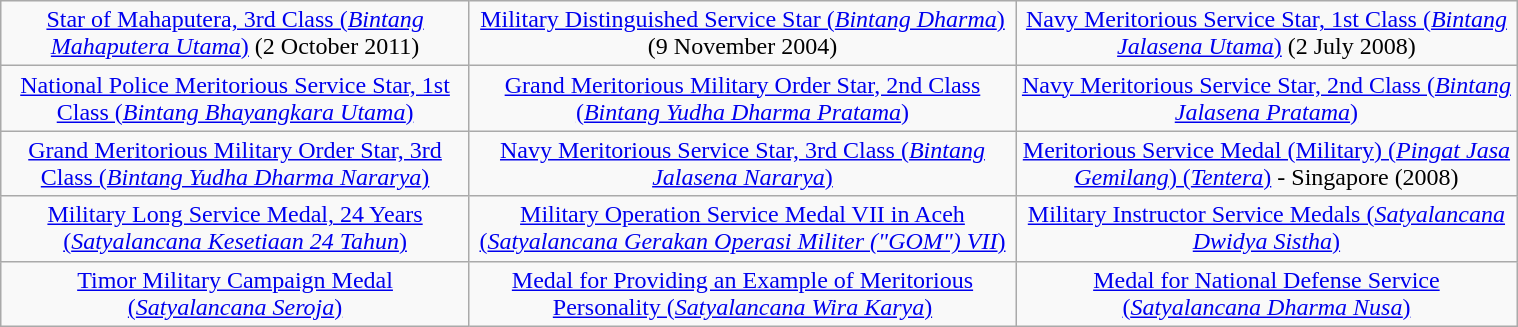<table class="wikitable" width="80%" style="margin:1em auto; text-align:center;">
<tr>
<td colspan="1"><a href='#'>Star of Mahaputera, 3rd Class (<em>Bintang Mahaputera Utama</em>)</a> (2 October 2011)</td>
<td colspan="1"><a href='#'>Military Distinguished Service Star (<em>Bintang Dharma</em>)</a> (9 November 2004)</td>
<td colspan="1"><a href='#'>Navy Meritorious Service Star, 1st Class (<em>Bintang Jalasena Utama</em>)</a> (2 July 2008)</td>
</tr>
<tr>
<td colspan="1"><a href='#'>National Police Meritorious Service Star, 1st Class (<em>Bintang Bhayangkara Utama</em>)</a></td>
<td colspan="1"><a href='#'>Grand Meritorious Military Order Star, 2nd Class (<em>Bintang Yudha Dharma Pratama</em>)</a></td>
<td colspan="1"><a href='#'>Navy Meritorious Service Star, 2nd Class (<em>Bintang Jalasena Pratama</em>)</a></td>
</tr>
<tr>
<td colspan="1"><a href='#'>Grand Meritorious Military Order Star, 3rd Class (<em>Bintang Yudha Dharma Nararya</em>)</a></td>
<td colspan="1"><a href='#'>Navy Meritorious Service Star, 3rd Class (<em>Bintang Jalasena Nararya</em>)</a></td>
<td colspan="1"><a href='#'>Meritorious Service Medal (Military) (<em>Pingat Jasa Gemilang</em>) (<em>Tentera</em>)</a> - Singapore (2008)</td>
</tr>
<tr>
<td colspan="1"><a href='#'>Military Long Service Medal, 24 Years (<em>Satyalancana Kesetiaan 24 Tahun</em>)</a></td>
<td colspan="1"><a href='#'>Military Operation Service Medal VII in Aceh (<em>Satyalancana Gerakan Operasi Militer ("GOM") VII</em>)</a></td>
<td colspan="1"><a href='#'>Military Instructor Service Medals (<em>Satyalancana Dwidya Sistha</em>)</a></td>
</tr>
<tr>
<td colspan="1"><a href='#'>Timor Military Campaign Medal (<em>Satyalancana Seroja</em>)</a></td>
<td colspan="1"><a href='#'>Medal for Providing an Example of Meritorious Personality (<em>Satyalancana Wira Karya</em>)</a></td>
<td colspan="1"><a href='#'>Medal for National Defense Service (<em>Satyalancana Dharma Nusa</em>)</a></td>
</tr>
</table>
